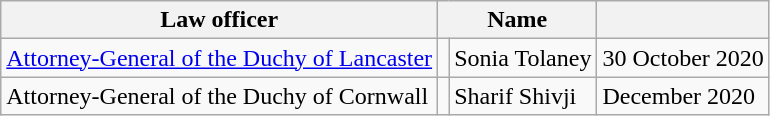<table class="wikitable">
<tr>
<th>Law officer</th>
<th colspan="2">Name</th>
<th></th>
</tr>
<tr>
<td><a href='#'>Attorney-General of the Duchy of Lancaster</a></td>
<td></td>
<td>Sonia Tolaney</td>
<td>30 October 2020</td>
</tr>
<tr>
<td>Attorney-General of the Duchy of Cornwall</td>
<td></td>
<td>Sharif Shivji</td>
<td>December 2020</td>
</tr>
</table>
